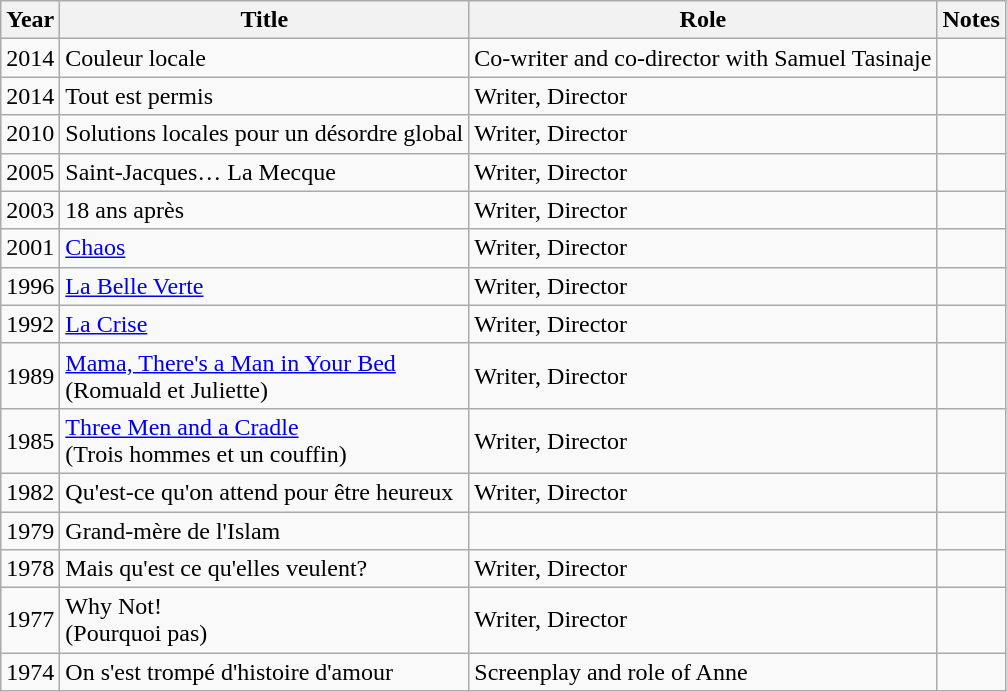<table class="wikitable">
<tr>
<th>Year</th>
<th>Title</th>
<th>Role</th>
<th>Notes</th>
</tr>
<tr>
<td>2014</td>
<td>Couleur locale</td>
<td>Co-writer and co-director with Samuel Tasinaje</td>
<td></td>
</tr>
<tr>
<td>2014</td>
<td>Tout est permis</td>
<td>Writer, Director</td>
<td></td>
</tr>
<tr>
<td>2010</td>
<td>Solutions locales pour un désordre global</td>
<td>Writer, Director</td>
<td></td>
</tr>
<tr>
<td>2005</td>
<td>Saint-Jacques… La Mecque</td>
<td>Writer, Director</td>
<td></td>
</tr>
<tr>
<td>2003</td>
<td>18 ans après</td>
<td>Writer, Director</td>
<td></td>
</tr>
<tr>
<td>2001</td>
<td><a href='#'>Chaos</a></td>
<td>Writer, Director</td>
<td></td>
</tr>
<tr>
<td>1996</td>
<td><a href='#'>La Belle Verte</a></td>
<td>Writer, Director</td>
<td></td>
</tr>
<tr>
<td>1992</td>
<td><a href='#'>La Crise</a></td>
<td>Writer, Director</td>
<td></td>
</tr>
<tr>
<td>1989</td>
<td><a href='#'>Mama, There's a Man in Your Bed</a><br>(Romuald et Juliette)</td>
<td>Writer, Director</td>
<td></td>
</tr>
<tr>
<td>1985</td>
<td><a href='#'>Three Men and a Cradle</a><br>(Trois hommes et un couffin)</td>
<td>Writer, Director</td>
<td></td>
</tr>
<tr>
<td>1982</td>
<td>Qu'est-ce qu'on attend pour être heureux</td>
<td>Writer, Director</td>
<td></td>
</tr>
<tr>
<td>1979</td>
<td>Grand-mère de l'Islam</td>
<td></td>
<td></td>
</tr>
<tr>
<td>1978</td>
<td>Mais qu'est ce qu'elles veulent?</td>
<td>Writer, Director</td>
<td></td>
</tr>
<tr>
<td>1977</td>
<td>Why Not!<br>(Pourquoi pas)</td>
<td>Writer, Director</td>
<td></td>
</tr>
<tr>
<td>1974</td>
<td>On s'est trompé d'histoire d'amour</td>
<td>Screenplay and role of Anne</td>
<td></td>
</tr>
</table>
